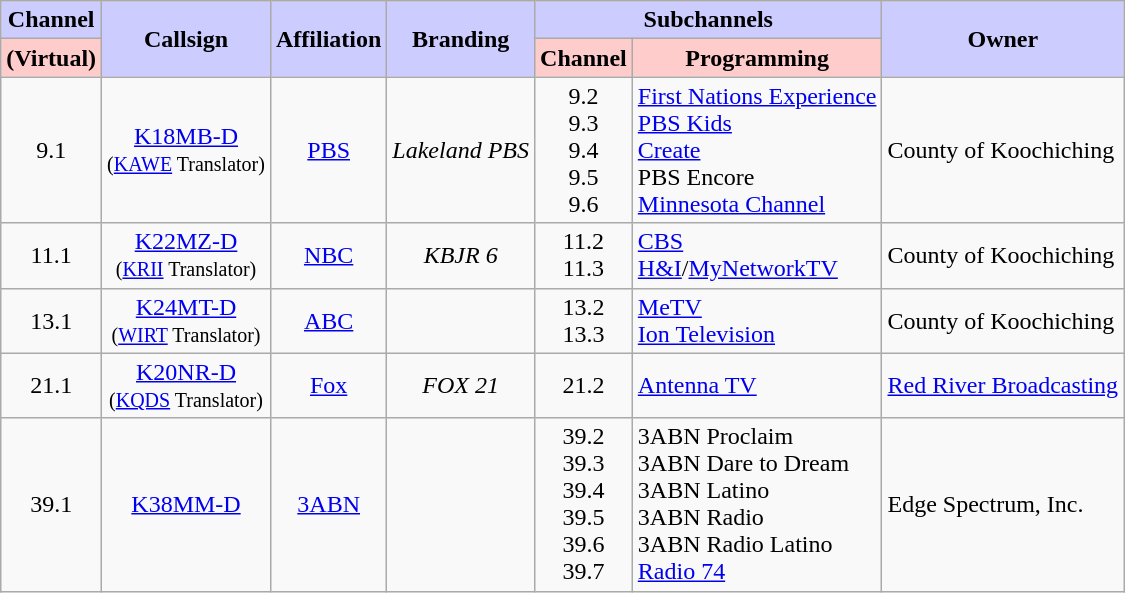<table class=wikitable style="text-align:center">
<tr>
<th style="background:#ccf;">Channel</th>
<th style="background:#ccf;" rowspan="2">Callsign</th>
<th style="background:#ccf;" rowspan="2">Affiliation</th>
<th style="background:#ccf;" rowspan="2">Branding</th>
<th style="background:#ccf;" colspan="2">Subchannels</th>
<th style="background:#ccf;" rowspan="2">Owner</th>
</tr>
<tr>
<th style="background:#fcc;">(Virtual)</th>
<th style="background:#fcc;">Channel</th>
<th style="background:#fcc;">Programming</th>
</tr>
<tr>
<td>9.1</td>
<td><a href='#'>K18MB-D</a><br><small>(<a href='#'>KAWE</a> Translator)</small></td>
<td><a href='#'>PBS</a></td>
<td><em>Lakeland PBS</em></td>
<td>9.2<br>9.3<br>9.4<br>9.5<br>9.6</td>
<td style="text-align:left"><a href='#'>First Nations Experience</a><br><a href='#'>PBS Kids</a><br><a href='#'>Create</a><br>PBS Encore<br><a href='#'>Minnesota Channel</a></td>
<td style="text-align:left">County of Koochiching</td>
</tr>
<tr>
<td>11.1</td>
<td><a href='#'>K22MZ-D</a> <br><small>(<a href='#'>KRII</a> Translator)</small></td>
<td><a href='#'>NBC</a></td>
<td><em>KBJR 6</em></td>
<td>11.2<br>11.3</td>
<td style="text-align:left"><a href='#'>CBS</a><br><a href='#'>H&I</a>/<a href='#'>MyNetworkTV</a></td>
<td style="text-align:left">County of Koochiching</td>
</tr>
<tr>
<td>13.1</td>
<td><a href='#'>K24MT-D</a> <br><small>(<a href='#'>WIRT</a> Translator)</small></td>
<td><a href='#'>ABC</a></td>
<td></td>
<td>13.2<br>13.3</td>
<td style="text-align:left"><a href='#'>MeTV</a><br><a href='#'>Ion Television</a></td>
<td style="text-align:left">County of Koochiching</td>
</tr>
<tr>
<td>21.1</td>
<td><a href='#'>K20NR-D</a> <br><small>(<a href='#'>KQDS</a> Translator)</small></td>
<td><a href='#'>Fox</a></td>
<td><em>FOX 21</em></td>
<td>21.2</td>
<td style="text-align:left"><a href='#'>Antenna TV</a></td>
<td style="text-align:left"><a href='#'>Red River Broadcasting</a></td>
</tr>
<tr>
<td>39.1</td>
<td><a href='#'>K38MM-D</a></td>
<td><a href='#'>3ABN</a></td>
<td></td>
<td>39.2<br>39.3<br>39.4<br>39.5<br>39.6<br>39.7</td>
<td style="text-align:left">3ABN Proclaim<br>3ABN Dare to Dream<br>3ABN Latino<br>3ABN Radio<br>3ABN Radio Latino<br><a href='#'>Radio 74</a></td>
<td style="text-align:left">Edge Spectrum, Inc.</td>
</tr>
</table>
